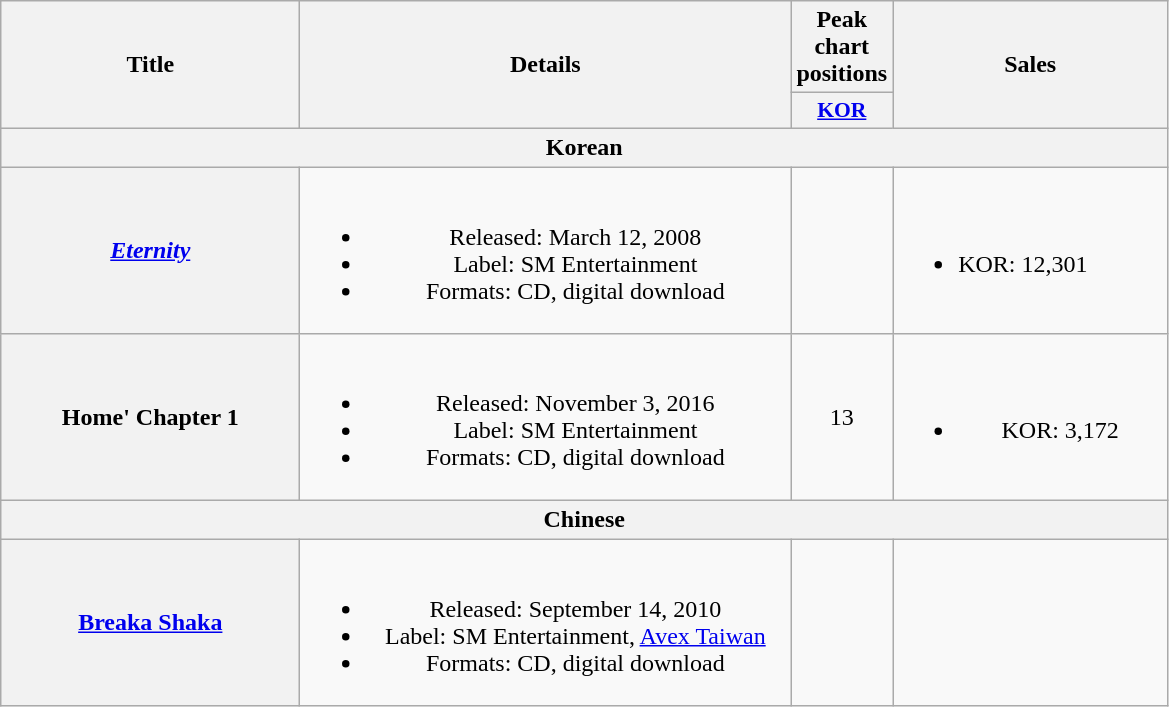<table class="wikitable plainrowheaders" style="text-align:center;">
<tr>
<th rowspan="2" style="width:12em;">Title</th>
<th rowspan="2" style="width:20em;">Details</th>
<th colspan="1">Peak chart positions</th>
<th rowspan="2" style="width:11em;">Sales</th>
</tr>
<tr>
<th scope="col" style="width:3em;font-size:90%;"><a href='#'>KOR</a></th>
</tr>
<tr>
<th scope="col" colspan="5">Korean</th>
</tr>
<tr>
<th scope="row"><em><a href='#'>Eternity</a></em></th>
<td><br><ul><li>Released: March 12, 2008</li><li>Label: SM Entertainment</li><li>Formats: CD, digital download</li></ul></td>
<td></td>
<td style="text-align:left;"><br><ul><li>KOR: 12,301</li></ul></td>
</tr>
<tr>
<th scope="row"><strong>Home' Chapter 1<em></th>
<td><br><ul><li>Released: November 3, 2016</li><li>Label: SM Entertainment</li><li>Formats: CD, digital download</li></ul></td>
<td>13</td>
<td><br><ul><li>KOR: 3,172</li></ul></td>
</tr>
<tr>
<th scope="col" colspan="5">Chinese</th>
</tr>
<tr>
<th scope="row"></em><a href='#'>Breaka Shaka</a><em></th>
<td><br><ul><li>Released: September 14, 2010</li><li>Label: SM Entertainment, <a href='#'>Avex Taiwan</a></li><li>Formats: CD, digital download</li></ul></td>
<td></td>
<td></td>
</tr>
</table>
